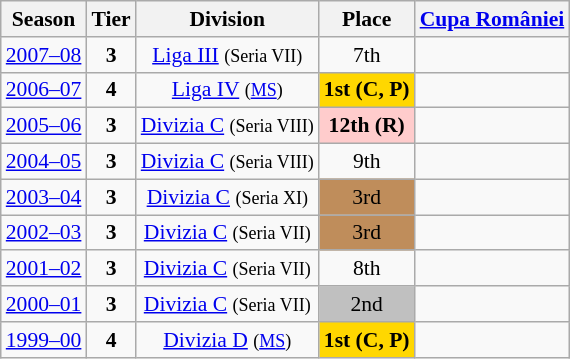<table class="wikitable" style="text-align:center; font-size:90%">
<tr>
<th>Season</th>
<th>Tier</th>
<th>Division</th>
<th>Place</th>
<th><a href='#'>Cupa României</a></th>
</tr>
<tr>
<td><a href='#'>2007–08</a></td>
<td><strong>3</strong></td>
<td><a href='#'>Liga III</a> <small>(Seria VII)</small></td>
<td>7th</td>
<td></td>
</tr>
<tr>
<td><a href='#'>2006–07</a></td>
<td><strong>4</strong></td>
<td><a href='#'>Liga IV</a> <small>(<a href='#'>MS</a>)</small></td>
<td align=center bgcolor=gold><strong>1st (C, P)</strong></td>
<td></td>
</tr>
<tr>
<td><a href='#'>2005–06</a></td>
<td><strong>3</strong></td>
<td><a href='#'>Divizia C</a> <small>(Seria VIII)</small></td>
<td align=center bgcolor=#FFCCCC><strong>12th</strong> <strong>(R)</strong></td>
<td></td>
</tr>
<tr>
<td><a href='#'>2004–05</a></td>
<td><strong>3</strong></td>
<td><a href='#'>Divizia C</a> <small>(Seria VIII)</small></td>
<td>9th</td>
<td></td>
</tr>
<tr>
<td><a href='#'>2003–04</a></td>
<td><strong>3</strong></td>
<td><a href='#'>Divizia C</a> <small>(Seria XI)</small></td>
<td align=center bgcolor=#BF8D5B>3rd</td>
<td></td>
</tr>
<tr>
<td><a href='#'>2002–03</a></td>
<td><strong>3</strong></td>
<td><a href='#'>Divizia C</a> <small>(Seria VII)</small></td>
<td align=center bgcolor=#BF8D5B>3rd</td>
<td></td>
</tr>
<tr>
<td><a href='#'>2001–02</a></td>
<td><strong>3</strong></td>
<td><a href='#'>Divizia C</a> <small>(Seria VII)</small></td>
<td>8th</td>
<td></td>
</tr>
<tr>
<td><a href='#'>2000–01</a></td>
<td><strong>3</strong></td>
<td><a href='#'>Divizia C</a> <small>(Seria VII)</small></td>
<td align=center bgcolor=silver>2nd</td>
<td></td>
</tr>
<tr>
<td><a href='#'>1999–00</a></td>
<td><strong>4</strong></td>
<td><a href='#'>Divizia D</a> <small>(<a href='#'>MS</a>)</small></td>
<td align=center bgcolor=gold><strong>1st (C, P)</strong></td>
<td></td>
</tr>
</table>
